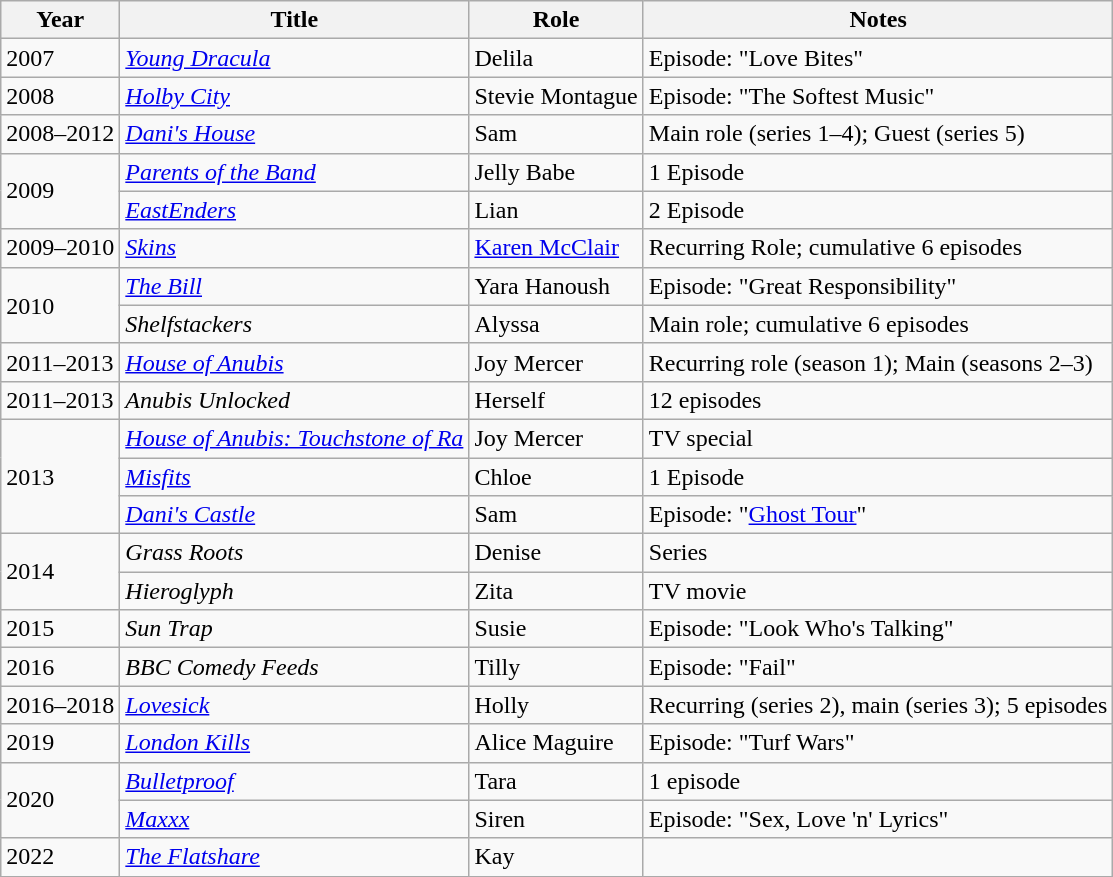<table class="wikitable sortable">
<tr>
<th>Year</th>
<th>Title</th>
<th>Role</th>
<th class="unsortable">Notes</th>
</tr>
<tr>
<td>2007</td>
<td><em><a href='#'>Young Dracula</a></em></td>
<td>Delila</td>
<td>Episode: "Love Bites"</td>
</tr>
<tr>
<td>2008</td>
<td><em><a href='#'>Holby City</a></em></td>
<td>Stevie Montague</td>
<td>Episode: "The Softest Music"</td>
</tr>
<tr>
<td>2008–2012</td>
<td><em><a href='#'>Dani's House</a></em></td>
<td>Sam</td>
<td>Main role (series 1–4); Guest (series 5)</td>
</tr>
<tr>
<td rowspan="2">2009</td>
<td><em><a href='#'>Parents of the Band</a></em></td>
<td>Jelly Babe</td>
<td>1 Episode</td>
</tr>
<tr>
<td><em><a href='#'>EastEnders</a></em></td>
<td>Lian</td>
<td>2 Episode</td>
</tr>
<tr>
<td>2009–2010</td>
<td><em><a href='#'>Skins</a></em></td>
<td><a href='#'>Karen McClair</a></td>
<td>Recurring Role; cumulative 6 episodes</td>
</tr>
<tr>
<td rowspan="2">2010</td>
<td><em><a href='#'>The Bill</a></em></td>
<td>Yara Hanoush</td>
<td>Episode: "Great Responsibility"</td>
</tr>
<tr>
<td><em>Shelfstackers</em></td>
<td>Alyssa</td>
<td>Main role; cumulative 6 episodes</td>
</tr>
<tr>
<td>2011–2013</td>
<td><em><a href='#'>House of Anubis</a></em></td>
<td>Joy Mercer</td>
<td>Recurring role (season 1); Main (seasons 2–3)</td>
</tr>
<tr>
<td>2011–2013</td>
<td><em>Anubis Unlocked</em></td>
<td>Herself</td>
<td>12 episodes</td>
</tr>
<tr>
<td rowspan="3">2013</td>
<td><em><a href='#'>House of Anubis: Touchstone of Ra</a></em></td>
<td>Joy Mercer</td>
<td>TV special</td>
</tr>
<tr>
<td><em><a href='#'>Misfits</a></em></td>
<td>Chloe</td>
<td>1 Episode</td>
</tr>
<tr>
<td><em><a href='#'>Dani's Castle</a></em></td>
<td>Sam</td>
<td>Episode: "<a href='#'>Ghost Tour</a>"</td>
</tr>
<tr>
<td rowspan="2">2014</td>
<td><em>Grass Roots</em></td>
<td>Denise</td>
<td>Series</td>
</tr>
<tr>
<td><em>Hieroglyph</em></td>
<td>Zita</td>
<td>TV movie</td>
</tr>
<tr>
<td>2015</td>
<td><em>Sun Trap</em></td>
<td>Susie</td>
<td>Episode: "Look Who's Talking"</td>
</tr>
<tr>
<td>2016</td>
<td><em>BBC Comedy Feeds</em></td>
<td>Tilly</td>
<td>Episode: "Fail"</td>
</tr>
<tr>
<td>2016–2018</td>
<td><em><a href='#'>Lovesick</a></em></td>
<td>Holly</td>
<td>Recurring (series 2), main (series 3); 5 episodes</td>
</tr>
<tr>
<td>2019</td>
<td><em><a href='#'>London Kills</a></em></td>
<td>Alice Maguire</td>
<td>Episode: "Turf Wars"</td>
</tr>
<tr>
<td rowspan="2">2020</td>
<td><em><a href='#'>Bulletproof</a></em></td>
<td>Tara</td>
<td>1 episode</td>
</tr>
<tr>
<td><em><a href='#'>Maxxx</a></em></td>
<td>Siren</td>
<td>Episode: "Sex, Love 'n' Lyrics"</td>
</tr>
<tr>
<td>2022</td>
<td><em><a href='#'>The Flatshare</a></em></td>
<td>Kay</td>
<td></td>
</tr>
<tr>
</tr>
</table>
